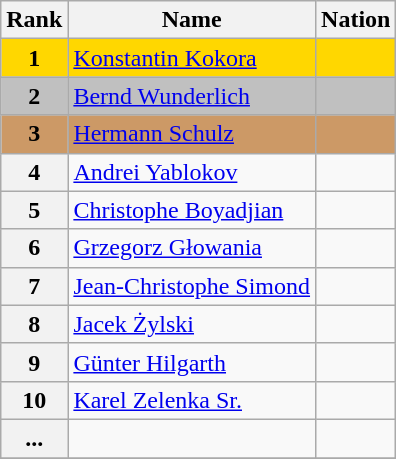<table class="wikitable">
<tr>
<th>Rank</th>
<th>Name</th>
<th>Nation</th>
</tr>
<tr bgcolor="gold">
<td align="center"><strong>1</strong></td>
<td><a href='#'>Konstantin Kokora</a></td>
<td></td>
</tr>
<tr bgcolor="silver">
<td align="center"><strong>2</strong></td>
<td><a href='#'>Bernd Wunderlich</a></td>
<td></td>
</tr>
<tr bgcolor="cc9966">
<td align="center"><strong>3</strong></td>
<td><a href='#'>Hermann Schulz</a></td>
<td></td>
</tr>
<tr>
<th>4</th>
<td><a href='#'>Andrei Yablokov</a></td>
<td></td>
</tr>
<tr>
<th>5</th>
<td><a href='#'>Christophe Boyadjian</a></td>
<td></td>
</tr>
<tr>
<th>6</th>
<td><a href='#'>Grzegorz Głowania</a></td>
<td></td>
</tr>
<tr>
<th>7</th>
<td><a href='#'>Jean-Christophe Simond</a></td>
<td></td>
</tr>
<tr>
<th>8</th>
<td><a href='#'>Jacek Żylski</a></td>
<td></td>
</tr>
<tr>
<th>9</th>
<td><a href='#'>Günter Hilgarth</a></td>
<td></td>
</tr>
<tr>
<th>10</th>
<td><a href='#'>Karel Zelenka Sr.</a></td>
<td></td>
</tr>
<tr>
<th>...</th>
<td></td>
<td></td>
</tr>
<tr>
</tr>
</table>
